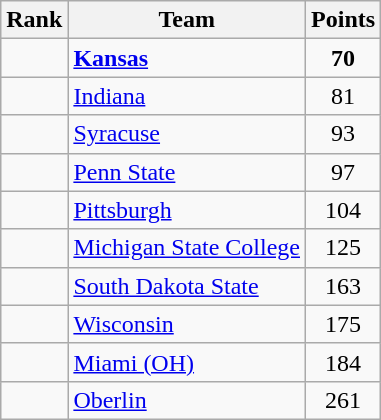<table class="wikitable sortable" style="text-align:center">
<tr>
<th>Rank</th>
<th>Team</th>
<th>Points</th>
</tr>
<tr>
<td></td>
<td align=left><strong><a href='#'>Kansas</a></strong></td>
<td><strong>70</strong></td>
</tr>
<tr>
<td></td>
<td align=left><a href='#'>Indiana</a></td>
<td>81</td>
</tr>
<tr>
<td></td>
<td align=left><a href='#'>Syracuse</a></td>
<td>93</td>
</tr>
<tr>
<td></td>
<td align=left><a href='#'>Penn State</a></td>
<td>97</td>
</tr>
<tr>
<td></td>
<td align=left><a href='#'>Pittsburgh</a></td>
<td>104</td>
</tr>
<tr>
<td></td>
<td align=left><a href='#'>Michigan State College</a></td>
<td>125</td>
</tr>
<tr>
<td></td>
<td align=left><a href='#'>South Dakota State</a></td>
<td>163</td>
</tr>
<tr>
<td></td>
<td align=left><a href='#'>Wisconsin</a></td>
<td>175</td>
</tr>
<tr>
<td></td>
<td align=left><a href='#'>Miami (OH)</a></td>
<td>184</td>
</tr>
<tr>
<td></td>
<td align=left><a href='#'>Oberlin</a></td>
<td>261</td>
</tr>
</table>
